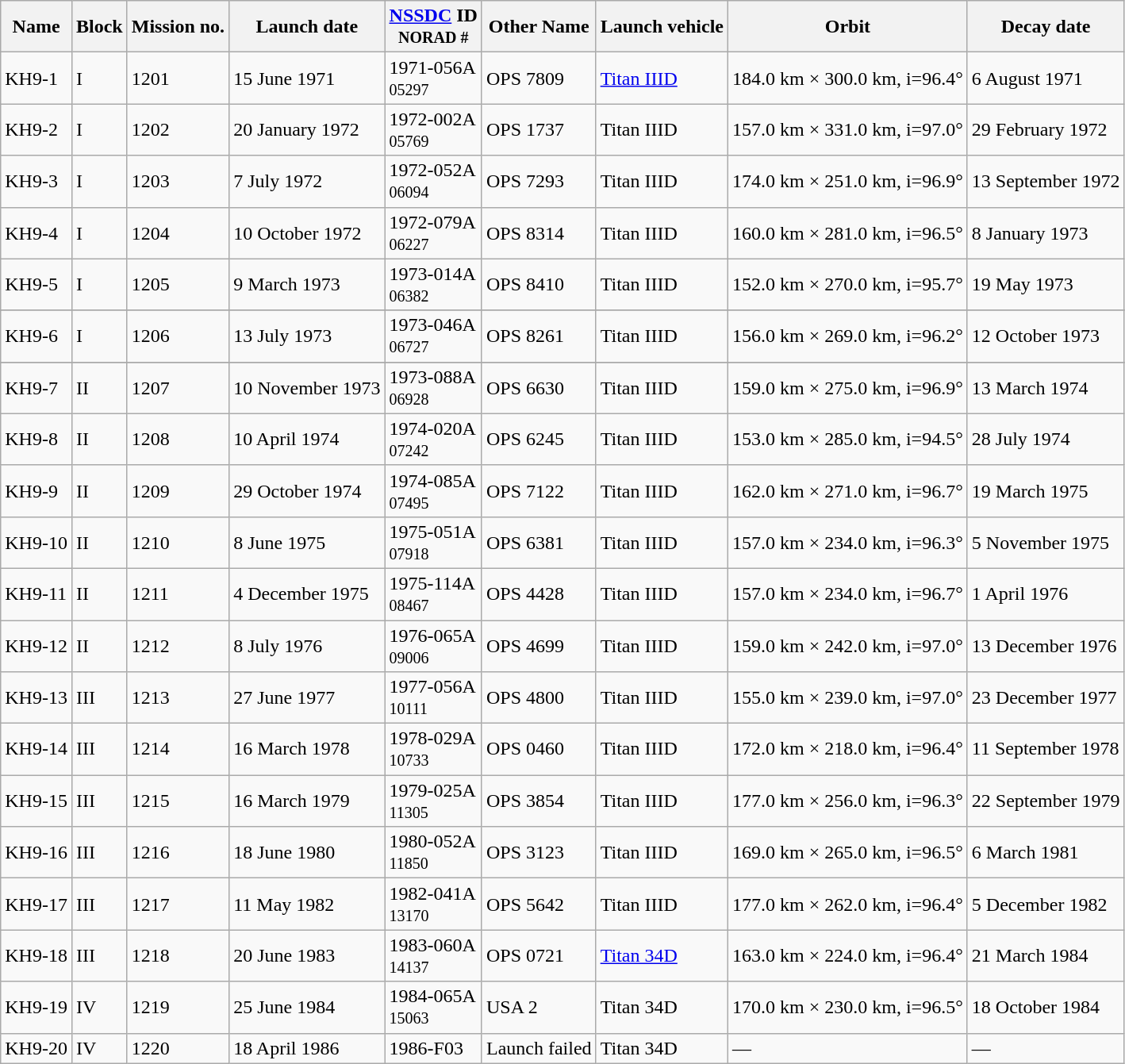<table class="wikitable">
<tr>
<th>Name</th>
<th>Block </th>
<th>Mission no.</th>
<th>Launch date</th>
<th><a href='#'>NSSDC</a> ID<br><small>NORAD #</small></th>
<th>Other Name</th>
<th>Launch vehicle</th>
<th>Orbit</th>
<th>Decay date</th>
</tr>
<tr>
<td>KH9-1</td>
<td>I</td>
<td>1201</td>
<td>15 June 1971</td>
<td>1971-056A <br><small>05297</small></td>
<td>OPS 7809</td>
<td><a href='#'>Titan IIID</a></td>
<td>184.0 km × 300.0 km, i=96.4°</td>
<td>6 August 1971 </td>
</tr>
<tr>
<td>KH9-2</td>
<td>I</td>
<td>1202</td>
<td>20 January 1972</td>
<td>1972-002A <br><small>05769</small></td>
<td>OPS 1737</td>
<td>Titan IIID</td>
<td>157.0 km × 331.0 km, i=97.0°</td>
<td>29 February 1972 </td>
</tr>
<tr>
<td>KH9-3</td>
<td>I</td>
<td>1203</td>
<td>7 July 1972</td>
<td>1972-052A <br><small>06094</small></td>
<td>OPS 7293</td>
<td>Titan IIID</td>
<td>174.0 km × 251.0 km, i=96.9°</td>
<td>13 September 1972 </td>
</tr>
<tr>
<td>KH9-4</td>
<td>I</td>
<td>1204</td>
<td>10 October 1972</td>
<td>1972-079A <br><small>06227</small></td>
<td>OPS 8314</td>
<td>Titan IIID</td>
<td>160.0 km × 281.0 km, i=96.5°</td>
<td>8 January 1973 </td>
</tr>
<tr>
<td>KH9-5</td>
<td>I</td>
<td>1205</td>
<td>9 March 1973</td>
<td>1973-014A <br><small>06382</small></td>
<td>OPS 8410</td>
<td>Titan IIID</td>
<td>152.0 km × 270.0 km, i=95.7°</td>
<td>19 May 1973 </td>
</tr>
<tr>
</tr>
<tr>
<td>KH9-6</td>
<td>I</td>
<td>1206</td>
<td>13 July 1973</td>
<td>1973-046A <br><small>06727</small></td>
<td>OPS 8261</td>
<td>Titan IIID</td>
<td>156.0 km × 269.0 km, i=96.2°</td>
<td>12 October 1973 </td>
</tr>
<tr>
</tr>
<tr>
<td>KH9-7</td>
<td>II</td>
<td>1207</td>
<td>10 November 1973</td>
<td>1973-088A <br><small>06928</small></td>
<td>OPS 6630</td>
<td>Titan IIID</td>
<td>159.0 km × 275.0 km, i=96.9°</td>
<td>13 March 1974 </td>
</tr>
<tr>
<td>KH9-8</td>
<td>II</td>
<td>1208</td>
<td>10 April 1974</td>
<td>1974-020A <br><small>07242</small></td>
<td>OPS 6245</td>
<td>Titan IIID</td>
<td>153.0 km × 285.0 km, i=94.5°</td>
<td>28 July 1974 </td>
</tr>
<tr>
<td>KH9-9</td>
<td>II</td>
<td>1209</td>
<td>29 October 1974</td>
<td>1974-085A <br><small>07495</small></td>
<td>OPS 7122</td>
<td>Titan IIID</td>
<td>162.0 km × 271.0 km, i=96.7°</td>
<td>19 March 1975 </td>
</tr>
<tr>
<td>KH9-10</td>
<td>II</td>
<td>1210</td>
<td>8 June 1975</td>
<td>1975-051A <br><small>07918</small></td>
<td>OPS 6381</td>
<td>Titan IIID</td>
<td>157.0 km × 234.0 km, i=96.3°</td>
<td>5 November 1975 </td>
</tr>
<tr>
<td>KH9-11</td>
<td>II</td>
<td>1211</td>
<td>4 December 1975</td>
<td>1975-114A <br><small>08467</small></td>
<td>OPS 4428</td>
<td>Titan IIID</td>
<td>157.0 km × 234.0 km, i=96.7°</td>
<td>1 April 1976 </td>
</tr>
<tr>
<td>KH9-12</td>
<td>II</td>
<td>1212</td>
<td>8 July 1976</td>
<td>1976-065A <br><small>09006</small></td>
<td>OPS 4699</td>
<td>Titan IIID</td>
<td>159.0 km × 242.0 km, i=97.0°</td>
<td>13 December 1976 </td>
</tr>
<tr>
<td>KH9-13</td>
<td>III</td>
<td>1213</td>
<td>27 June 1977</td>
<td>1977-056A <br><small>10111</small></td>
<td>OPS 4800</td>
<td>Titan IIID</td>
<td>155.0 km × 239.0 km, i=97.0°</td>
<td>23 December 1977 </td>
</tr>
<tr>
<td>KH9-14</td>
<td>III</td>
<td>1214</td>
<td>16 March 1978</td>
<td>1978-029A <br><small>10733</small></td>
<td>OPS 0460</td>
<td>Titan IIID</td>
<td>172.0 km × 218.0 km, i=96.4°</td>
<td>11 September 1978 </td>
</tr>
<tr>
<td>KH9-15</td>
<td>III</td>
<td>1215</td>
<td>16 March 1979</td>
<td>1979-025A <br><small>11305</small></td>
<td>OPS 3854</td>
<td>Titan IIID</td>
<td>177.0 km × 256.0 km, i=96.3°</td>
<td>22 September 1979 </td>
</tr>
<tr>
<td>KH9-16</td>
<td>III</td>
<td>1216</td>
<td>18 June 1980</td>
<td>1980-052A <br><small>11850</small></td>
<td>OPS 3123</td>
<td>Titan IIID</td>
<td>169.0 km × 265.0 km, i=96.5°</td>
<td>6 March 1981 </td>
</tr>
<tr>
<td>KH9-17</td>
<td>III</td>
<td>1217</td>
<td>11 May 1982</td>
<td>1982-041A <br><small>13170</small></td>
<td>OPS 5642</td>
<td>Titan IIID</td>
<td>177.0 km × 262.0 km, i=96.4°</td>
<td>5 December 1982 </td>
</tr>
<tr>
<td>KH9-18</td>
<td>III</td>
<td>1218</td>
<td>20 June 1983</td>
<td>1983-060A <br><small>14137</small></td>
<td>OPS 0721</td>
<td><a href='#'>Titan 34D</a></td>
<td>163.0 km × 224.0 km, i=96.4°</td>
<td>21 March 1984 </td>
</tr>
<tr>
<td>KH9-19</td>
<td>IV</td>
<td>1219</td>
<td>25 June 1984</td>
<td>1984-065A <br><small>15063</small></td>
<td>USA 2</td>
<td>Titan 34D</td>
<td>170.0 km × 230.0 km, i=96.5°</td>
<td>18 October 1984 </td>
</tr>
<tr>
<td>KH9-20</td>
<td>IV</td>
<td>1220</td>
<td>18 April 1986</td>
<td>1986-F03</td>
<td>Launch failed </td>
<td>Titan 34D</td>
<td>—</td>
<td>—</td>
</tr>
</table>
